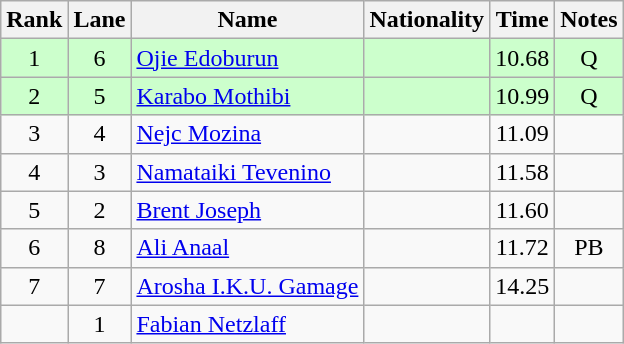<table class="wikitable sortable" style="text-align:center">
<tr>
<th>Rank</th>
<th>Lane</th>
<th>Name</th>
<th>Nationality</th>
<th>Time</th>
<th>Notes</th>
</tr>
<tr bgcolor=ccffcc>
<td>1</td>
<td>6</td>
<td align=left><a href='#'>Ojie Edoburun</a></td>
<td align=left></td>
<td>10.68</td>
<td>Q</td>
</tr>
<tr bgcolor=ccffcc>
<td>2</td>
<td>5</td>
<td align=left><a href='#'>Karabo Mothibi</a></td>
<td align=left></td>
<td>10.99</td>
<td>Q</td>
</tr>
<tr>
<td>3</td>
<td>4</td>
<td align=left><a href='#'>Nejc Mozina</a></td>
<td align=left></td>
<td>11.09</td>
<td></td>
</tr>
<tr>
<td>4</td>
<td>3</td>
<td align=left><a href='#'>Namataiki Tevenino</a></td>
<td align=left></td>
<td>11.58</td>
<td></td>
</tr>
<tr>
<td>5</td>
<td>2</td>
<td align=left><a href='#'>Brent Joseph</a></td>
<td align=left></td>
<td>11.60</td>
<td></td>
</tr>
<tr>
<td>6</td>
<td>8</td>
<td align=left><a href='#'>Ali Anaal</a></td>
<td align=left></td>
<td>11.72</td>
<td>PB</td>
</tr>
<tr>
<td>7</td>
<td>7</td>
<td align=left><a href='#'>Arosha I.K.U. Gamage</a></td>
<td align=left></td>
<td>14.25</td>
<td></td>
</tr>
<tr>
<td></td>
<td>1</td>
<td align=left><a href='#'>Fabian Netzlaff</a></td>
<td align=left></td>
<td></td>
<td></td>
</tr>
</table>
